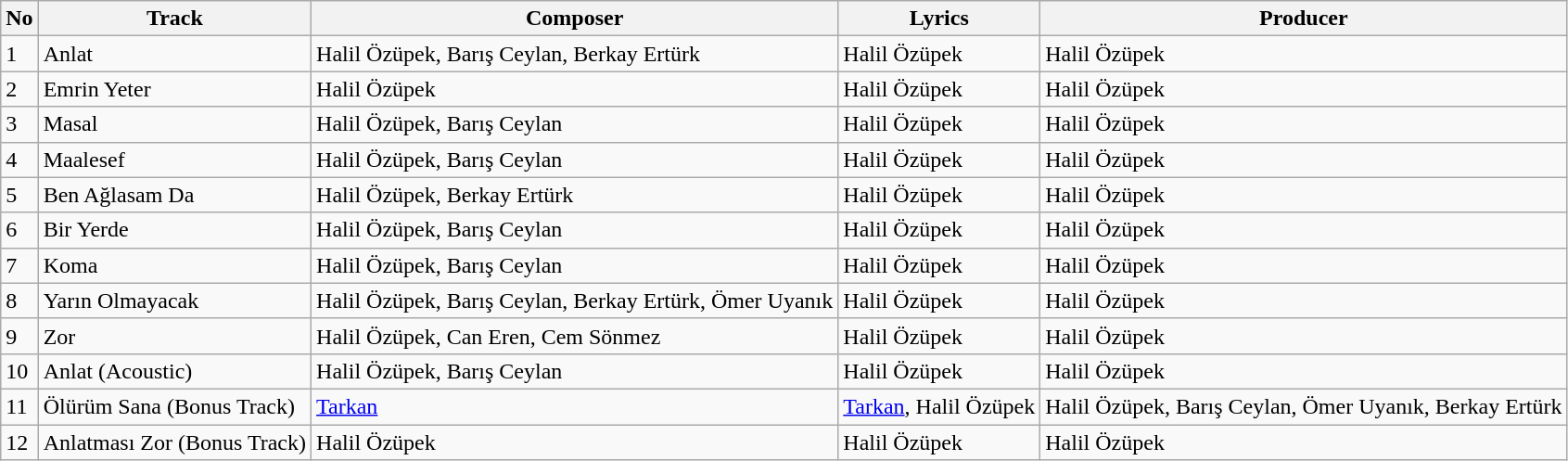<table class="wikitable">
<tr>
<th style="text-align:center;">No</th>
<th style="text-align:center;">Track</th>
<th style="text-align:center;">Composer</th>
<th style="text-align:center;">Lyrics</th>
<th style="text-align:center;">Producer</th>
</tr>
<tr>
<td>1</td>
<td>Anlat</td>
<td>Halil Özüpek, Barış Ceylan, Berkay Ertürk</td>
<td>Halil Özüpek</td>
<td>Halil Özüpek</td>
</tr>
<tr>
<td>2</td>
<td>Emrin Yeter</td>
<td>Halil Özüpek</td>
<td>Halil Özüpek</td>
<td>Halil Özüpek</td>
</tr>
<tr>
<td>3</td>
<td>Masal</td>
<td>Halil Özüpek, Barış Ceylan</td>
<td>Halil Özüpek</td>
<td>Halil Özüpek</td>
</tr>
<tr>
<td>4</td>
<td>Maalesef</td>
<td>Halil Özüpek, Barış Ceylan</td>
<td>Halil Özüpek</td>
<td>Halil Özüpek</td>
</tr>
<tr>
<td>5</td>
<td>Ben Ağlasam Da</td>
<td>Halil Özüpek, Berkay Ertürk</td>
<td>Halil Özüpek</td>
<td>Halil Özüpek</td>
</tr>
<tr>
<td>6</td>
<td>Bir Yerde</td>
<td>Halil Özüpek, Barış Ceylan</td>
<td>Halil Özüpek</td>
<td>Halil Özüpek</td>
</tr>
<tr>
<td>7</td>
<td>Koma</td>
<td>Halil Özüpek, Barış Ceylan</td>
<td>Halil Özüpek</td>
<td>Halil Özüpek</td>
</tr>
<tr>
<td>8</td>
<td>Yarın Olmayacak</td>
<td>Halil Özüpek, Barış Ceylan, Berkay Ertürk, Ömer Uyanık</td>
<td>Halil Özüpek</td>
<td>Halil Özüpek</td>
</tr>
<tr>
<td>9</td>
<td>Zor</td>
<td>Halil Özüpek, Can Eren, Cem Sönmez</td>
<td>Halil Özüpek</td>
<td>Halil Özüpek</td>
</tr>
<tr>
<td>10</td>
<td>Anlat (Acoustic)</td>
<td>Halil Özüpek, Barış Ceylan</td>
<td>Halil Özüpek</td>
<td>Halil Özüpek</td>
</tr>
<tr>
<td>11</td>
<td>Ölürüm Sana (Bonus Track)</td>
<td><a href='#'>Tarkan</a></td>
<td><a href='#'>Tarkan</a>, Halil Özüpek</td>
<td>Halil Özüpek, Barış Ceylan, Ömer Uyanık, Berkay Ertürk</td>
</tr>
<tr>
<td>12</td>
<td>Anlatması Zor (Bonus Track)</td>
<td>Halil Özüpek</td>
<td>Halil Özüpek</td>
<td>Halil Özüpek</td>
</tr>
</table>
